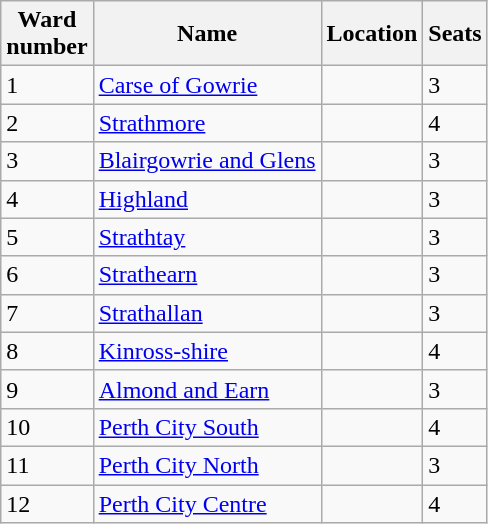<table class="wikitable sortable">
<tr>
<th>Ward<br>number</th>
<th>Name</th>
<th>Location</th>
<th>Seats</th>
</tr>
<tr>
<td>1</td>
<td><a href='#'>Carse of Gowrie</a></td>
<td></td>
<td>3</td>
</tr>
<tr>
<td>2</td>
<td><a href='#'>Strathmore</a></td>
<td></td>
<td>4</td>
</tr>
<tr>
<td>3</td>
<td><a href='#'>Blairgowrie and Glens</a></td>
<td></td>
<td>3</td>
</tr>
<tr>
<td>4</td>
<td><a href='#'>Highland</a></td>
<td></td>
<td>3</td>
</tr>
<tr>
<td>5</td>
<td><a href='#'>Strathtay</a></td>
<td></td>
<td>3</td>
</tr>
<tr>
<td>6</td>
<td><a href='#'>Strathearn</a></td>
<td></td>
<td>3</td>
</tr>
<tr>
<td>7</td>
<td><a href='#'>Strathallan</a></td>
<td></td>
<td>3</td>
</tr>
<tr>
<td>8</td>
<td><a href='#'>Kinross-shire</a></td>
<td></td>
<td>4</td>
</tr>
<tr>
<td>9</td>
<td><a href='#'>Almond and Earn</a></td>
<td></td>
<td>3</td>
</tr>
<tr>
<td>10</td>
<td><a href='#'>Perth City South</a></td>
<td></td>
<td>4</td>
</tr>
<tr>
<td>11</td>
<td><a href='#'>Perth City North</a></td>
<td></td>
<td>3</td>
</tr>
<tr>
<td>12</td>
<td><a href='#'>Perth City Centre</a></td>
<td></td>
<td>4</td>
</tr>
</table>
